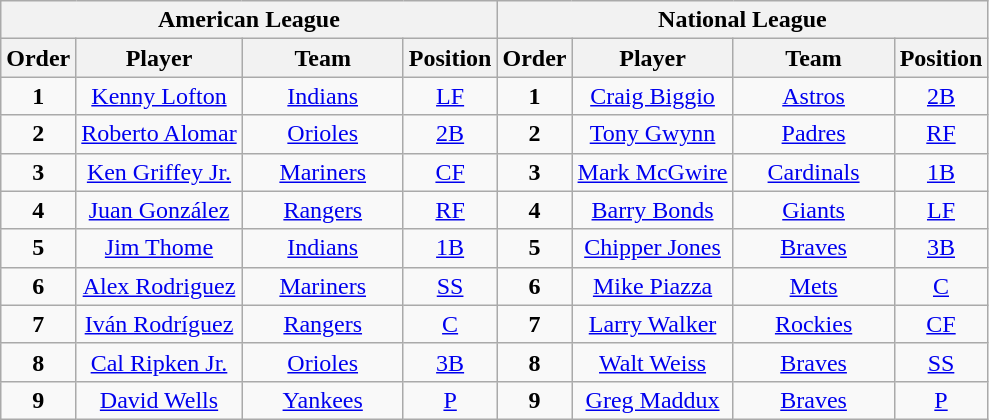<table class="wikitable" style="font-size: 100%; text-align:center;">
<tr>
<th colspan="4">American League</th>
<th colspan="4">National League</th>
</tr>
<tr>
<th>Order</th>
<th>Player</th>
<th width="100">Team</th>
<th>Position</th>
<th>Order</th>
<th>Player</th>
<th width="100">Team</th>
<th>Position</th>
</tr>
<tr>
<td><strong>1</strong></td>
<td><a href='#'>Kenny Lofton</a></td>
<td><a href='#'>Indians</a></td>
<td><a href='#'>LF</a></td>
<td><strong>1</strong></td>
<td><a href='#'>Craig Biggio</a></td>
<td><a href='#'>Astros</a></td>
<td><a href='#'>2B</a></td>
</tr>
<tr>
<td><strong>2</strong></td>
<td><a href='#'>Roberto Alomar</a></td>
<td><a href='#'>Orioles</a></td>
<td><a href='#'>2B</a></td>
<td><strong>2</strong></td>
<td><a href='#'>Tony Gwynn</a></td>
<td><a href='#'>Padres</a></td>
<td><a href='#'>RF</a></td>
</tr>
<tr>
<td><strong>3</strong></td>
<td><a href='#'>Ken Griffey Jr.</a></td>
<td><a href='#'>Mariners</a></td>
<td><a href='#'>CF</a></td>
<td><strong>3</strong></td>
<td><a href='#'>Mark McGwire</a></td>
<td><a href='#'>Cardinals</a></td>
<td><a href='#'>1B</a></td>
</tr>
<tr>
<td><strong>4</strong></td>
<td><a href='#'>Juan González</a></td>
<td><a href='#'>Rangers</a></td>
<td><a href='#'>RF</a></td>
<td><strong>4</strong></td>
<td><a href='#'>Barry Bonds</a></td>
<td><a href='#'>Giants</a></td>
<td><a href='#'>LF</a></td>
</tr>
<tr>
<td><strong>5</strong></td>
<td><a href='#'>Jim Thome</a></td>
<td><a href='#'>Indians</a></td>
<td><a href='#'>1B</a></td>
<td><strong>5</strong></td>
<td><a href='#'>Chipper Jones</a></td>
<td><a href='#'>Braves</a></td>
<td><a href='#'>3B</a></td>
</tr>
<tr>
<td><strong>6</strong></td>
<td><a href='#'>Alex Rodriguez</a></td>
<td><a href='#'>Mariners</a></td>
<td><a href='#'>SS</a></td>
<td><strong>6</strong></td>
<td><a href='#'>Mike Piazza</a></td>
<td><a href='#'>Mets</a></td>
<td><a href='#'>C</a></td>
</tr>
<tr>
<td><strong>7</strong></td>
<td><a href='#'>Iván Rodríguez</a></td>
<td><a href='#'>Rangers</a></td>
<td><a href='#'>C</a></td>
<td><strong>7</strong></td>
<td><a href='#'>Larry Walker</a></td>
<td><a href='#'>Rockies</a></td>
<td><a href='#'>CF</a></td>
</tr>
<tr>
<td><strong>8</strong></td>
<td><a href='#'>Cal Ripken Jr.</a></td>
<td><a href='#'>Orioles</a></td>
<td><a href='#'>3B</a></td>
<td><strong>8</strong></td>
<td><a href='#'>Walt Weiss</a></td>
<td><a href='#'>Braves</a></td>
<td><a href='#'>SS</a></td>
</tr>
<tr>
<td><strong>9</strong></td>
<td><a href='#'>David Wells</a></td>
<td><a href='#'>Yankees</a></td>
<td><a href='#'>P</a></td>
<td><strong>9</strong></td>
<td><a href='#'>Greg Maddux</a></td>
<td><a href='#'>Braves</a></td>
<td><a href='#'>P</a></td>
</tr>
</table>
